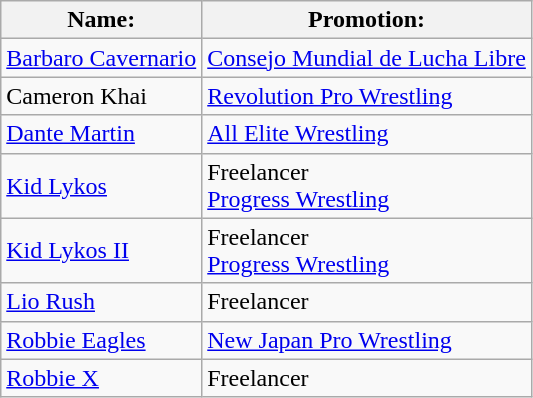<table class="wikitable sortable">
<tr>
<th>Name:</th>
<th>Promotion:</th>
</tr>
<tr>
<td><a href='#'>Barbaro Cavernario</a></td>
<td><a href='#'>Consejo Mundial de Lucha Libre</a></td>
</tr>
<tr>
<td>Cameron Khai</td>
<td><a href='#'>Revolution Pro Wrestling</a></td>
</tr>
<tr>
<td><a href='#'>Dante Martin</a></td>
<td><a href='#'>All Elite Wrestling</a></td>
</tr>
<tr>
<td><a href='#'>Kid Lykos</a></td>
<td>Freelancer<br><a href='#'>Progress Wrestling</a></td>
</tr>
<tr>
<td><a href='#'>Kid Lykos II</a></td>
<td>Freelancer<br><a href='#'>Progress Wrestling</a></td>
</tr>
<tr>
<td><a href='#'>Lio Rush</a></td>
<td>Freelancer</td>
</tr>
<tr>
<td><a href='#'>Robbie Eagles</a></td>
<td><a href='#'>New Japan Pro Wrestling</a></td>
</tr>
<tr>
<td><a href='#'>Robbie X</a></td>
<td>Freelancer</td>
</tr>
</table>
